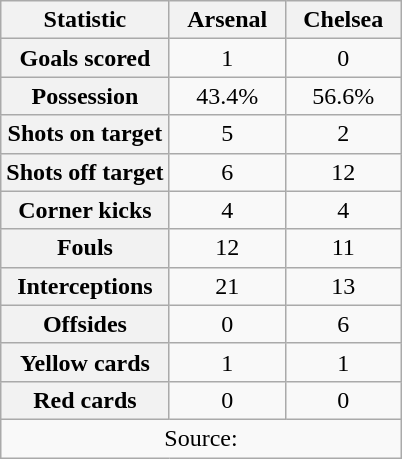<table class="wikitable plainrowheaders" style="text-align:center">
<tr>
<th scope="col">Statistic</th>
<th scope="col" style="width:70px">Arsenal</th>
<th scope="col" style="width:70px">Chelsea</th>
</tr>
<tr>
<th scope=row>Goals scored</th>
<td>1</td>
<td>0</td>
</tr>
<tr>
<th scope=row>Possession</th>
<td>43.4%</td>
<td>56.6%</td>
</tr>
<tr>
<th scope=row>Shots on target</th>
<td>5</td>
<td>2</td>
</tr>
<tr>
<th scope=row>Shots off target</th>
<td>6</td>
<td>12</td>
</tr>
<tr>
<th scope=row>Corner kicks</th>
<td>4</td>
<td>4</td>
</tr>
<tr>
<th scope=row>Fouls</th>
<td>12</td>
<td>11</td>
</tr>
<tr>
<th scope=row>Interceptions</th>
<td>21</td>
<td>13</td>
</tr>
<tr>
<th scope=row>Offsides</th>
<td>0</td>
<td>6</td>
</tr>
<tr>
<th scope=row>Yellow cards</th>
<td>1</td>
<td>1</td>
</tr>
<tr>
<th scope=row>Red cards</th>
<td>0</td>
<td>0</td>
</tr>
<tr>
<td colspan="3">Source:</td>
</tr>
</table>
